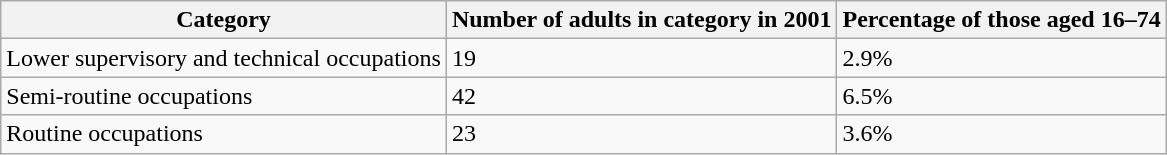<table class="wikitable">
<tr>
<th>Category</th>
<th>Number of adults in category in 2001</th>
<th>Percentage of those aged 16–74</th>
</tr>
<tr>
<td>Lower supervisory and technical occupations</td>
<td>19</td>
<td>2.9%</td>
</tr>
<tr>
<td>Semi-routine occupations</td>
<td>42</td>
<td>6.5%</td>
</tr>
<tr>
<td>Routine occupations</td>
<td>23</td>
<td>3.6%</td>
</tr>
</table>
